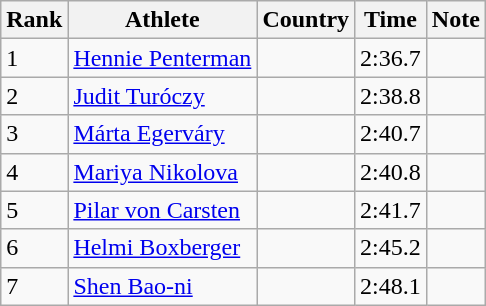<table class="wikitable sortable">
<tr>
<th>Rank</th>
<th>Athlete</th>
<th>Country</th>
<th>Time</th>
<th>Note</th>
</tr>
<tr>
<td>1</td>
<td><a href='#'>Hennie Penterman</a></td>
<td></td>
<td>2:36.7</td>
<td></td>
</tr>
<tr>
<td>2</td>
<td><a href='#'>Judit Turóczy</a></td>
<td></td>
<td>2:38.8</td>
<td></td>
</tr>
<tr>
<td>3</td>
<td><a href='#'>Márta Egerváry</a></td>
<td></td>
<td>2:40.7</td>
<td></td>
</tr>
<tr>
<td>4</td>
<td><a href='#'>Mariya Nikolova</a></td>
<td></td>
<td>2:40.8</td>
<td></td>
</tr>
<tr>
<td>5</td>
<td><a href='#'>Pilar von Carsten</a></td>
<td></td>
<td>2:41.7</td>
<td></td>
</tr>
<tr>
<td>6</td>
<td><a href='#'>Helmi Boxberger</a></td>
<td></td>
<td>2:45.2</td>
<td></td>
</tr>
<tr>
<td>7</td>
<td><a href='#'>Shen Bao-ni</a></td>
<td></td>
<td>2:48.1</td>
<td></td>
</tr>
</table>
